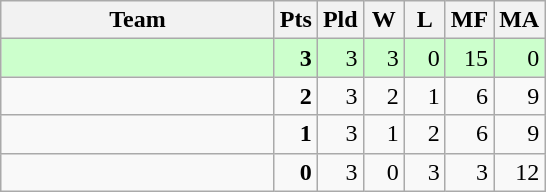<table class=wikitable style="text-align:right">
<tr>
<th width=175>Team</th>
<th width=20>Pts</th>
<th width=20>Pld</th>
<th width=20>W</th>
<th width=20>L</th>
<th width=20>MF</th>
<th width=20>MA</th>
</tr>
<tr bgcolor=ccffcc>
<td style="text-align:left"><strong></strong></td>
<td><strong>3</strong></td>
<td>3</td>
<td>3</td>
<td>0</td>
<td>15</td>
<td>0</td>
</tr>
<tr>
<td style="text-align:left"></td>
<td><strong>2</strong></td>
<td>3</td>
<td>2</td>
<td>1</td>
<td>6</td>
<td>9</td>
</tr>
<tr>
<td style="text-align:left"></td>
<td><strong>1</strong></td>
<td>3</td>
<td>1</td>
<td>2</td>
<td>6</td>
<td>9</td>
</tr>
<tr>
<td style="text-align:left"></td>
<td><strong>0</strong></td>
<td>3</td>
<td>0</td>
<td>3</td>
<td>3</td>
<td>12</td>
</tr>
</table>
